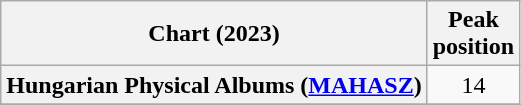<table class="wikitable plainrowheaders" style="text-align:center;">
<tr>
<th scope="col">Chart (2023)</th>
<th scope="col">Peak<br>position</th>
</tr>
<tr>
<th scope="row">Hungarian Physical Albums (<a href='#'>MAHASZ</a>)</th>
<td>14</td>
</tr>
<tr>
</tr>
</table>
